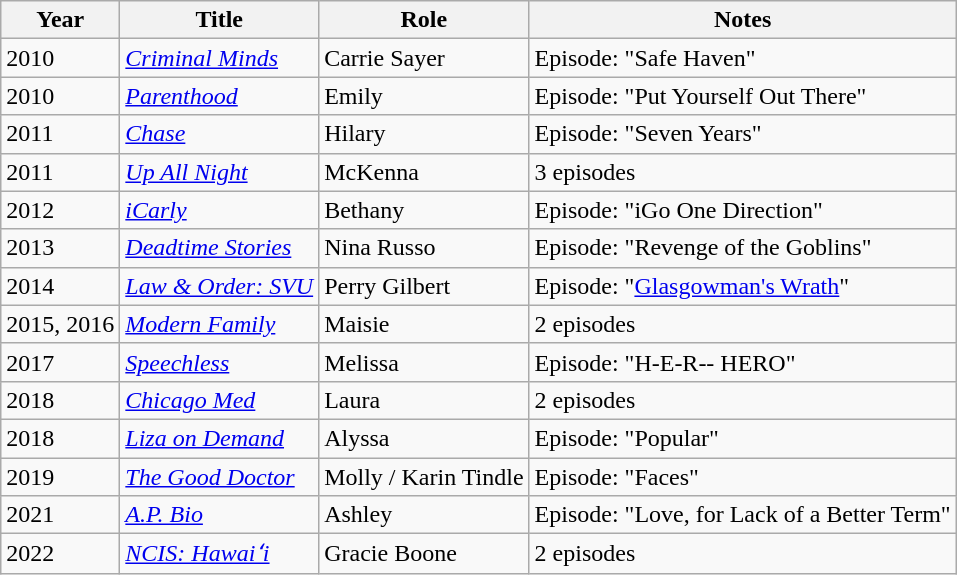<table class="wikitable sortable">
<tr>
<th>Year</th>
<th>Title</th>
<th>Role</th>
<th>Notes</th>
</tr>
<tr>
<td>2010</td>
<td><em><a href='#'>Criminal Minds</a></em></td>
<td>Carrie Sayer</td>
<td>Episode: "Safe Haven"</td>
</tr>
<tr>
<td>2010</td>
<td><a href='#'><em>Parenthood</em></a></td>
<td>Emily</td>
<td>Episode: "Put Yourself Out There"</td>
</tr>
<tr>
<td>2011</td>
<td><a href='#'><em>Chase</em></a></td>
<td>Hilary</td>
<td>Episode: "Seven Years"</td>
</tr>
<tr>
<td>2011</td>
<td><a href='#'><em>Up All Night</em></a></td>
<td>McKenna</td>
<td>3 episodes</td>
</tr>
<tr>
<td>2012</td>
<td><em><a href='#'>iCarly</a></em></td>
<td>Bethany</td>
<td>Episode: "iGo One Direction"</td>
</tr>
<tr>
<td>2013</td>
<td><a href='#'><em>Deadtime Stories</em></a></td>
<td>Nina Russo</td>
<td>Episode: "Revenge of the Goblins"</td>
</tr>
<tr>
<td>2014</td>
<td><em><a href='#'>Law & Order: SVU</a></em></td>
<td>Perry Gilbert</td>
<td>Episode: "<a href='#'>Glasgowman's Wrath</a>"</td>
</tr>
<tr>
<td>2015, 2016</td>
<td><em><a href='#'>Modern Family</a></em></td>
<td>Maisie</td>
<td>2 episodes</td>
</tr>
<tr>
<td>2017</td>
<td><a href='#'><em>Speechless</em></a></td>
<td>Melissa</td>
<td>Episode: "H-E-R-- HERO"</td>
</tr>
<tr>
<td>2018</td>
<td><em><a href='#'>Chicago Med</a></em></td>
<td>Laura</td>
<td>2 episodes</td>
</tr>
<tr>
<td>2018</td>
<td><em><a href='#'>Liza on Demand</a></em></td>
<td>Alyssa</td>
<td>Episode: "Popular"</td>
</tr>
<tr>
<td>2019</td>
<td><a href='#'><em>The Good Doctor</em></a></td>
<td>Molly / Karin Tindle</td>
<td>Episode: "Faces"</td>
</tr>
<tr>
<td>2021</td>
<td><em><a href='#'>A.P. Bio</a></em></td>
<td>Ashley</td>
<td>Episode: "Love, for Lack of a Better Term"</td>
</tr>
<tr>
<td>2022</td>
<td><em><a href='#'>NCIS: Hawaiʻi</a></em></td>
<td>Gracie Boone</td>
<td>2 episodes</td>
</tr>
</table>
